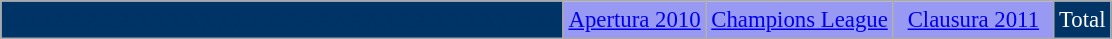<table class="wikitable" style="font-size: 95%; text-align: center;">
<tr>
<td align="center" style="background: #003366;color:#003366">xxxxXXXXXXXXXXXXXXXXXXXXXXXXXXXXxxxx</td>
<td align="center" style="background: #9799F3;color:white"><a href='#'>Apertura 2010</a></td>
<td align="center" style="background: #9799F3;color:white"><a href='#'>Champions League</a></td>
<td align="center" width="100" style="background: #9799F3;color:white"><a href='#'>Clausura 2011</a></td>
<td align="center" style="background: #003366;color:white">Total <br> </td>
</tr>
</table>
